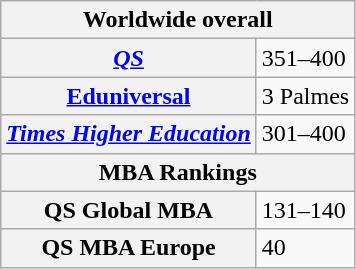<table class="wikitable sortable">
<tr>
<th colspan="2">Worldwide overall</th>
</tr>
<tr>
<th><em><a href='#'>QS</a></em></th>
<td>351–400</td>
</tr>
<tr>
<th><a href='#'>Eduniversal</a></th>
<td>3 Palmes</td>
</tr>
<tr>
<th><em><a href='#'>Times Higher Education</a></em></th>
<td>301–400</td>
</tr>
<tr>
<th colspan="2">MBA Rankings</th>
</tr>
<tr>
<th>QS Global MBA</th>
<td>131–140</td>
</tr>
<tr>
<th>QS MBA Europe</th>
<td>40</td>
</tr>
</table>
